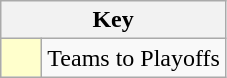<table class="wikitable" style="text-align: center;">
<tr>
<th colspan=2>Key</th>
</tr>
<tr>
<td style="background:#ffffcc; width:20px;"></td>
<td align=left>Teams to Playoffs</td>
</tr>
</table>
